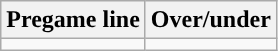<table class="wikitable">
<tr align="center">
<th>Pregame line</th>
<th>Over/under</th>
</tr>
<tr align="center">
<td></td>
<td></td>
</tr>
</table>
